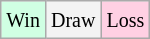<table class="wikitable">
<tr>
<td style="background-color: #d0ffe3;"><small>Win</small></td>
<td style="background-color: #f3f3f3;"><small>Draw</small></td>
<td style="background-color: #ffd0e3;"><small>Loss</small></td>
</tr>
</table>
